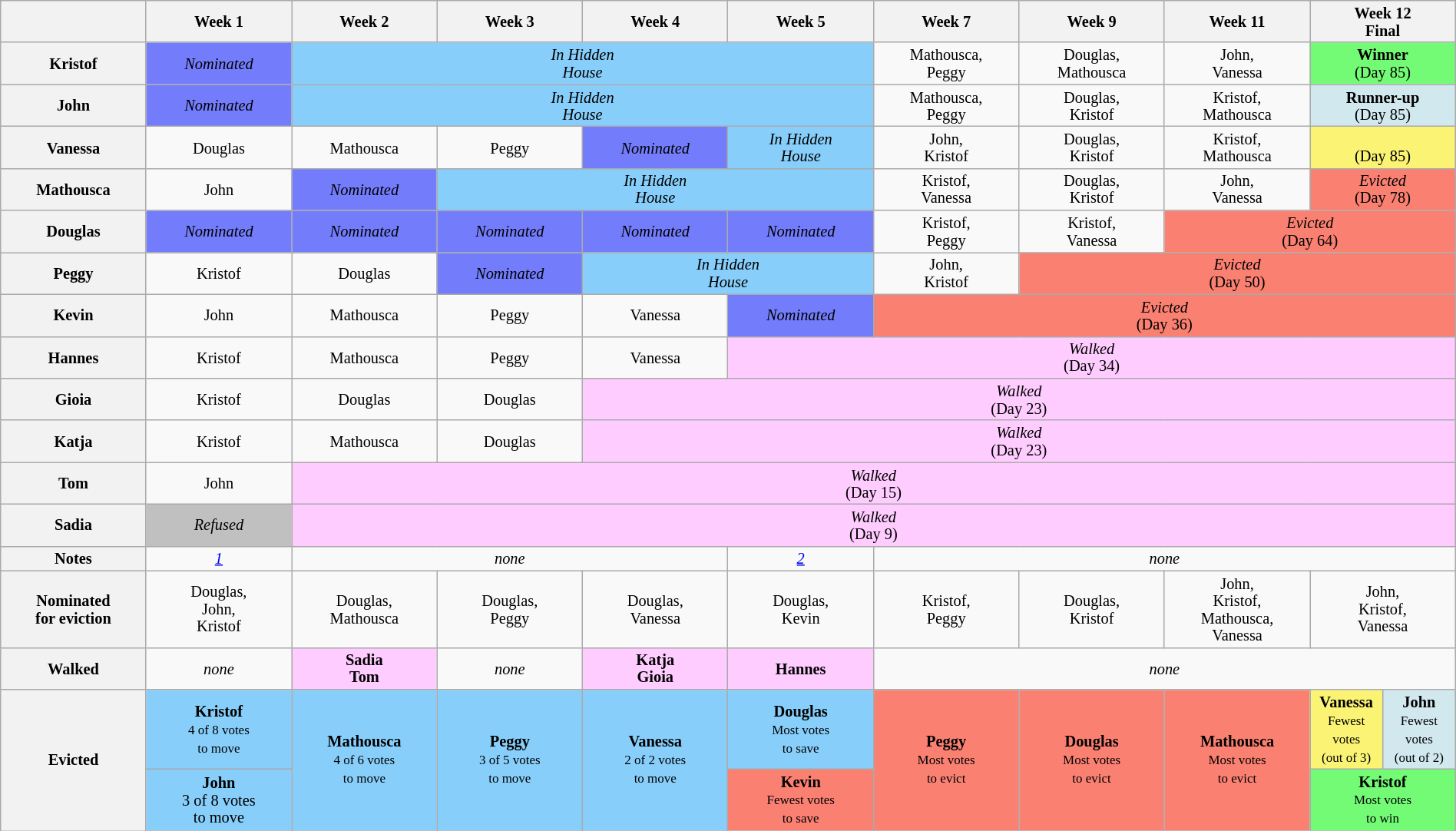<table class="wikitable" style="text-align:center; width: 100%; font-size:85%; line-height:15px">
<tr>
<th style="width:10%"></th>
<th style="width:10%">Week 1</th>
<th style="width:10%">Week 2</th>
<th style="width:10%">Week 3</th>
<th style="width:10%">Week 4</th>
<th style="width:10%">Week 5</th>
<th style="width:10%">Week 7</th>
<th style="width:10%">Week 9</th>
<th style="width:10%">Week 11</th>
<th colspan="2" style="width:10%">Week 12<br>Final</th>
</tr>
<tr>
<th>Kristof</th>
<td style="background:#737DFB"><em>Nominated</em></td>
<td style="background:#87CEFA" colspan=4><em>In Hidden<br>House</em></td>
<td>Mathousca,<br>Peggy</td>
<td>Douglas,<br>Mathousca</td>
<td>John,<br>Vanessa</td>
<td style="background:#73FB76" colspan="2"><strong>Winner</strong><br>(Day 85)</td>
</tr>
<tr>
<th>John</th>
<td style="background:#737DFB"><em>Nominated</em></td>
<td style="background:#87CEFA" colspan=4><em>In Hidden<br>House</em></td>
<td>Mathousca,<br>Peggy</td>
<td>Douglas,<br>Kristof</td>
<td>Kristof,<br>Mathousca</td>
<td style="background:#D1E8EF" colspan="2"><strong>Runner-up</strong><br>(Day 85)</td>
</tr>
<tr>
<th>Vanessa</th>
<td>Douglas</td>
<td>Mathousca</td>
<td>Peggy</td>
<td style="background:#737DFB"><em>Nominated</em></td>
<td style="background:#87CEFA"><em>In Hidden<br>House</em></td>
<td>John,<br>Kristof</td>
<td>Douglas,<br>Kristof</td>
<td>Kristof,<br>Mathousca</td>
<td style="background:#FBF373" colspan="2"><br>(Day 85)</td>
</tr>
<tr>
<th>Mathousca</th>
<td>John</td>
<td style="background:#737DFB"><em>Nominated</em></td>
<td style="background:#87CEFA" colspan=3><em>In Hidden<br>House</em></td>
<td>Kristof,<br>Vanessa</td>
<td>Douglas,<br>Kristof</td>
<td>John,<br>Vanessa</td>
<td style="background:#FA8072" colspan=2><em>Evicted</em><br>(Day 78)</td>
</tr>
<tr>
<th>Douglas</th>
<td style="background:#737DFB"><em>Nominated</em></td>
<td style="background:#737DFB"><em>Nominated</em></td>
<td style="background:#737DFB"><em>Nominated</em></td>
<td style="background:#737DFB"><em>Nominated</em></td>
<td style="background:#737DFB"><em>Nominated</em></td>
<td>Kristof,<br>Peggy</td>
<td>Kristof,<br>Vanessa</td>
<td style="background:#FA8072" colspan=3><em>Evicted</em><br>(Day 64)</td>
</tr>
<tr>
<th>Peggy</th>
<td>Kristof</td>
<td>Douglas</td>
<td style="background:#737DFB"><em>Nominated</em></td>
<td style="background:#87CEFA" colspan=2><em>In Hidden<br>House</em></td>
<td>John,<br>Kristof</td>
<td style="background:#FA8072" colspan=4><em>Evicted</em><br>(Day 50)</td>
</tr>
<tr>
<th>Kevin</th>
<td>John</td>
<td>Mathousca</td>
<td>Peggy</td>
<td>Vanessa</td>
<td style="background:#737DFB"><em>Nominated</em></td>
<td style="background:#FA8072" colspan=5><em>Evicted</em><br>(Day 36)</td>
</tr>
<tr>
<th>Hannes</th>
<td>Kristof</td>
<td>Mathousca</td>
<td>Peggy</td>
<td>Vanessa</td>
<td style="background:#ffccff" colspan=6><em>Walked</em><br>(Day 34)</td>
</tr>
<tr>
<th>Gioia</th>
<td>Kristof</td>
<td>Douglas</td>
<td>Douglas</td>
<td style="background:#ffccff" colspan=7><em>Walked</em><br>(Day 23)</td>
</tr>
<tr>
<th>Katja</th>
<td>Kristof</td>
<td>Mathousca</td>
<td>Douglas</td>
<td style="background:#ffccff" colspan=7><em>Walked</em><br>(Day 23)</td>
</tr>
<tr>
<th>Tom</th>
<td>John</td>
<td style="background:#ffccff" colspan=9><em>Walked</em><br>(Day 15)</td>
</tr>
<tr>
<th>Sadia</th>
<td style="background:#C0C0C0"><em>Refused</em></td>
<td style="background:#ffccff" colspan=9><em>Walked</em><br>(Day 9)</td>
</tr>
<tr>
<th>Notes</th>
<td><em><a href='#'>1</a></em></td>
<td colspan="3"><em>none</em></td>
<td><em><a href='#'>2</a></em></td>
<td colspan=5><em>none</em></td>
</tr>
<tr>
<th>Nominated<br>for eviction</th>
<td>Douglas,<br>John,<br>Kristof</td>
<td>Douglas,<br>Mathousca</td>
<td>Douglas,<br>Peggy</td>
<td>Douglas,<br>Vanessa</td>
<td>Douglas,<br>Kevin</td>
<td>Kristof,<br>Peggy</td>
<td>Douglas,<br>Kristof</td>
<td>John,<br>Kristof,<br>Mathousca,<br>Vanessa</td>
<td colspan=2>John,<br>Kristof,<br>Vanessa</td>
</tr>
<tr>
<th>Walked</th>
<td><em>none</em></td>
<td style="background:#FFCCFF"><strong>Sadia<br>Tom</strong></td>
<td><em>none</em></td>
<td style="background:#FFCCFF"><strong>Katja<br>Gioia</strong></td>
<td style="background:#FFCCFF"><strong>Hannes</strong></td>
<td colspan="5"><em>none</em></td>
</tr>
<tr>
<th rowspan=2>Evicted</th>
<td style="background:#87CEFA"><strong>Kristof</strong><br><small>4 of 8 votes<br>to move</small></td>
<td style="background:#87CEFA" rowspan=2><strong>Mathousca</strong><br><small>4 of 6 votes<br>to move</small></td>
<td style="background:#87CEFA" rowspan=2><strong>Peggy</strong><br><small>3 of 5 votes<br>to move</small></td>
<td style="background:#87CEFA" rowspan=2><strong>Vanessa</strong><br><small>2 of 2 votes<br>to move</small></td>
<td style="background:#87CEFA"><strong>Douglas</strong><br><small>Most votes<br>to save</small></td>
<td style="background:#FA8072" rowspan=2><strong>Peggy</strong><br><small>Most votes<br>to evict</small></td>
<td style="background:#FA8072" rowspan=2><strong>Douglas</strong><br><small>Most votes<br>to evict</small></td>
<td style="background:#FA8072" rowspan=2><strong>Mathousca</strong><br><small>Most votes<br>to evict</small></td>
<td style="background:#FBF373"><strong>Vanessa</strong><br><small>Fewest votes<br>(out of 3)</small></td>
<td style="background:#D1E8EF"><strong>John</strong><br><small>Fewest votes<br>(out of 2)</small></td>
</tr>
<tr>
<td style="background:#87CEFA"><strong>John</strong><br>3 of 8 votes<br>to move</td>
<td style="background:#FA8072"><strong>Kevin</strong><br><small>Fewest votes<br>to save</small></td>
<td style="background:#73FB76" colspan=2><strong>Kristof</strong><br><small>Most votes<br>to win</small></td>
</tr>
</table>
